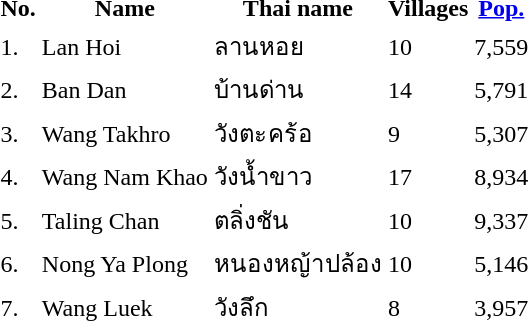<table>
<tr>
<th>No.</th>
<th>Name</th>
<th>Thai name</th>
<th>Villages</th>
<th><a href='#'>Pop.</a></th>
</tr>
<tr>
<td>1.</td>
<td>Lan Hoi</td>
<td>ลานหอย</td>
<td>10</td>
<td>7,559</td>
<td></td>
</tr>
<tr>
<td>2.</td>
<td>Ban Dan</td>
<td>บ้านด่าน</td>
<td>14</td>
<td>5,791</td>
<td></td>
</tr>
<tr>
<td>3.</td>
<td>Wang Takhro</td>
<td>วังตะคร้อ</td>
<td>9</td>
<td>5,307</td>
<td></td>
</tr>
<tr>
<td>4.</td>
<td>Wang Nam Khao</td>
<td>วังน้ำขาว</td>
<td>17</td>
<td>8,934</td>
<td></td>
</tr>
<tr>
<td>5.</td>
<td>Taling Chan</td>
<td>ตลิ่งชัน</td>
<td>10</td>
<td>9,337</td>
<td></td>
</tr>
<tr>
<td>6.</td>
<td>Nong Ya Plong</td>
<td>หนองหญ้าปล้อง</td>
<td>10</td>
<td>5,146</td>
<td></td>
</tr>
<tr>
<td>7.</td>
<td>Wang Luek</td>
<td>วังลึก</td>
<td>8</td>
<td>3,957</td>
<td></td>
</tr>
</table>
